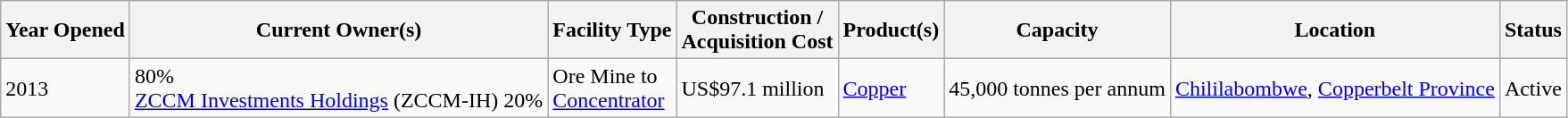<table class="wikitable">
<tr>
<th>Year Opened</th>
<th>Current Owner(s)</th>
<th>Facility Type</th>
<th>Construction /<br>Acquisition Cost</th>
<th>Product(s)</th>
<th>Capacity</th>
<th>Location</th>
<th>Status</th>
</tr>
<tr>
<td>2013</td>
<td> 80%<br><a href='#'>ZCCM Investments Holdings</a> (ZCCM-IH) 20%</td>
<td>Ore Mine to<br><a href='#'>Concentrator</a></td>
<td>US$97.1 million</td>
<td><a href='#'>Copper</a></td>
<td>45,000 tonnes per annum</td>
<td><a href='#'>Chililabombwe</a>, <a href='#'>Copperbelt Province</a></td>
<td>Active</td>
</tr>
</table>
